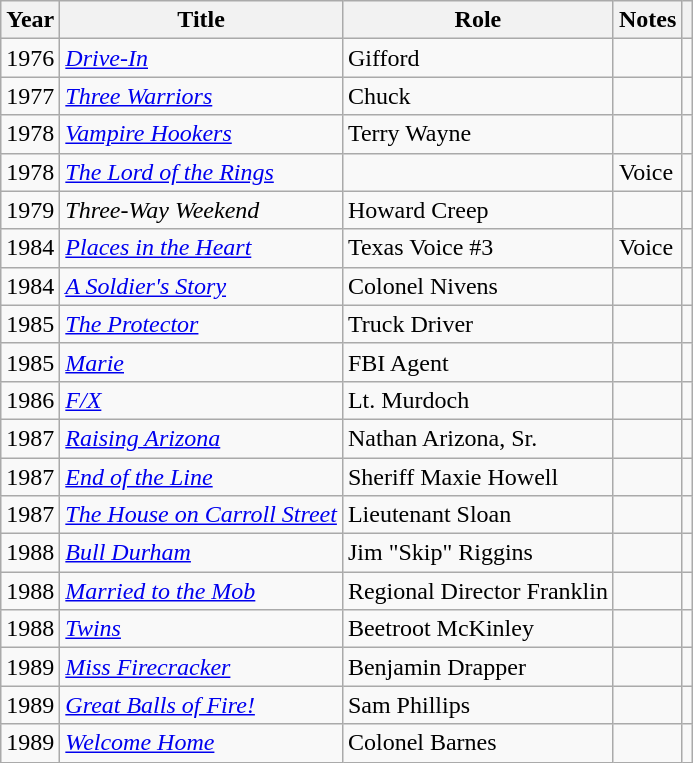<table class="wikitable sortable">
<tr>
<th>Year</th>
<th>Title</th>
<th>Role</th>
<th class=unsortable>Notes</th>
<th class=unsortable></th>
</tr>
<tr>
<td>1976</td>
<td><em><a href='#'>Drive-In</a></em></td>
<td>Gifford</td>
<td></td>
<td></td>
</tr>
<tr>
<td>1977</td>
<td><em><a href='#'>Three Warriors</a></em></td>
<td>Chuck</td>
<td></td>
<td></td>
</tr>
<tr>
<td>1978</td>
<td><em><a href='#'>Vampire Hookers</a></em></td>
<td>Terry Wayne</td>
<td></td>
<td></td>
</tr>
<tr>
<td>1978</td>
<td><em><a href='#'>The Lord of the Rings</a></em></td>
<td></td>
<td>Voice</td>
<td></td>
</tr>
<tr>
<td>1979</td>
<td><em>Three-Way Weekend</em></td>
<td>Howard Creep</td>
<td></td>
<td></td>
</tr>
<tr>
<td>1984</td>
<td><em><a href='#'>Places in the Heart</a></em></td>
<td>Texas Voice #3</td>
<td>Voice</td>
<td></td>
</tr>
<tr>
<td>1984</td>
<td><em><a href='#'>A Soldier's Story</a></em></td>
<td>Colonel Nivens</td>
<td></td>
<td></td>
</tr>
<tr>
<td>1985</td>
<td><em><a href='#'>The Protector</a></em></td>
<td>Truck Driver</td>
<td></td>
<td></td>
</tr>
<tr>
<td>1985</td>
<td><em><a href='#'>Marie</a></em></td>
<td>FBI Agent</td>
<td></td>
<td></td>
</tr>
<tr>
<td>1986</td>
<td><em><a href='#'>F/X</a></em></td>
<td>Lt. Murdoch</td>
<td></td>
<td></td>
</tr>
<tr>
<td>1987</td>
<td><em><a href='#'>Raising Arizona</a></em></td>
<td>Nathan Arizona, Sr.</td>
<td></td>
<td></td>
</tr>
<tr>
<td>1987</td>
<td><em><a href='#'>End of the Line</a></em></td>
<td>Sheriff Maxie Howell</td>
<td></td>
<td></td>
</tr>
<tr>
<td>1987</td>
<td><em><a href='#'>The House on Carroll Street</a></em></td>
<td>Lieutenant Sloan</td>
<td></td>
<td></td>
</tr>
<tr>
<td>1988</td>
<td><em><a href='#'>Bull Durham</a></em></td>
<td>Jim "Skip" Riggins</td>
<td></td>
<td></td>
</tr>
<tr>
<td>1988</td>
<td><em><a href='#'>Married to the Mob</a></em></td>
<td>Regional Director Franklin</td>
<td></td>
<td></td>
</tr>
<tr>
<td>1988</td>
<td><em><a href='#'>Twins</a></em></td>
<td>Beetroot McKinley</td>
<td></td>
<td></td>
</tr>
<tr>
<td>1989</td>
<td><em><a href='#'>Miss Firecracker</a></em></td>
<td>Benjamin Drapper</td>
<td></td>
<td></td>
</tr>
<tr>
<td>1989</td>
<td><em><a href='#'>Great Balls of Fire!</a></em></td>
<td>Sam Phillips</td>
<td></td>
<td></td>
</tr>
<tr>
<td>1989</td>
<td><em><a href='#'>Welcome Home</a></em></td>
<td>Colonel Barnes</td>
<td></td>
<td></td>
</tr>
</table>
